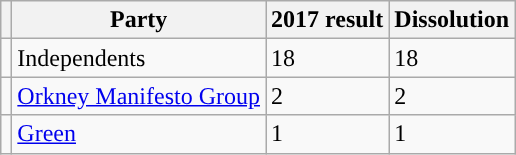<table class="wikitable">
<tr>
<th></th>
<th>Party</th>
<th>2017 result</th>
<th>Dissolution</th>
</tr>
<tr>
<td style="background:"></td>
<td>Independents</td>
<td>18</td>
<td>18</td>
</tr>
<tr>
<td style="background:"></td>
<td><a href='#'>Orkney Manifesto Group</a></td>
<td>2</td>
<td>2</td>
</tr>
<tr>
<td style="background:"></td>
<td><a href='#'>Green</a></td>
<td>1</td>
<td>1</td>
</tr>
</table>
